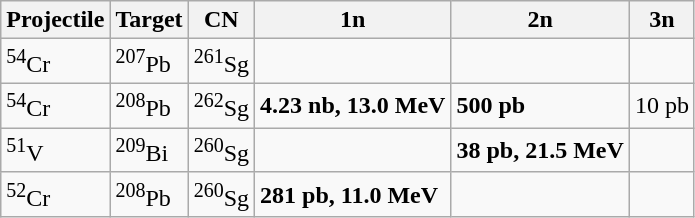<table class="wikitable">
<tr>
<th>Projectile</th>
<th>Target</th>
<th>CN</th>
<th>1n</th>
<th>2n</th>
<th>3n</th>
</tr>
<tr>
<td><sup>54</sup>Cr</td>
<td><sup>207</sup>Pb</td>
<td><sup>261</sup>Sg</td>
<td></td>
<td></td>
<td></td>
</tr>
<tr>
<td><sup>54</sup>Cr</td>
<td><sup>208</sup>Pb</td>
<td><sup>262</sup>Sg</td>
<td><strong>4.23 nb, 13.0 MeV</strong></td>
<td><strong>500 pb</strong></td>
<td>10 pb</td>
</tr>
<tr>
<td><sup>51</sup>V</td>
<td><sup>209</sup>Bi</td>
<td><sup>260</sup>Sg</td>
<td></td>
<td><strong>38 pb, 21.5 MeV</strong></td>
<td></td>
</tr>
<tr>
<td><sup>52</sup>Cr</td>
<td><sup>208</sup>Pb</td>
<td><sup>260</sup>Sg</td>
<td><strong>281 pb, 11.0 MeV</strong></td>
<td></td>
<td></td>
</tr>
</table>
